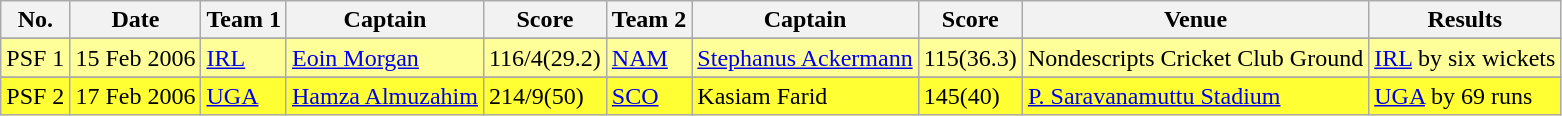<table class="wikitable">
<tr>
<th>No.</th>
<th>Date</th>
<th>Team 1</th>
<th>Captain</th>
<th>Score</th>
<th>Team 2</th>
<th>Captain</th>
<th>Score</th>
<th>Venue</th>
<th>Results</th>
</tr>
<tr>
</tr>
<tr bgcolor="FFFF99">
<td>PSF 1</td>
<td>15 Feb 2006</td>
<td><a href='#'>IRL</a></td>
<td><a href='#'>Eoin Morgan</a></td>
<td>116/4(29.2)</td>
<td><a href='#'>NAM</a></td>
<td><a href='#'>Stephanus Ackermann</a></td>
<td>115(36.3)</td>
<td>Nondescripts Cricket Club Ground</td>
<td><a href='#'>IRL</a> by six wickets</td>
</tr>
<tr>
</tr>
<tr bgcolor="FFFF33">
<td>PSF 2</td>
<td>17 Feb 2006</td>
<td><a href='#'>UGA</a></td>
<td><a href='#'>Hamza Almuzahim</a></td>
<td>214/9(50)</td>
<td><a href='#'>SCO</a></td>
<td>Kasiam Farid</td>
<td>145(40)</td>
<td><a href='#'>P. Saravanamuttu Stadium</a></td>
<td><a href='#'>UGA</a> by 69 runs</td>
</tr>
</table>
